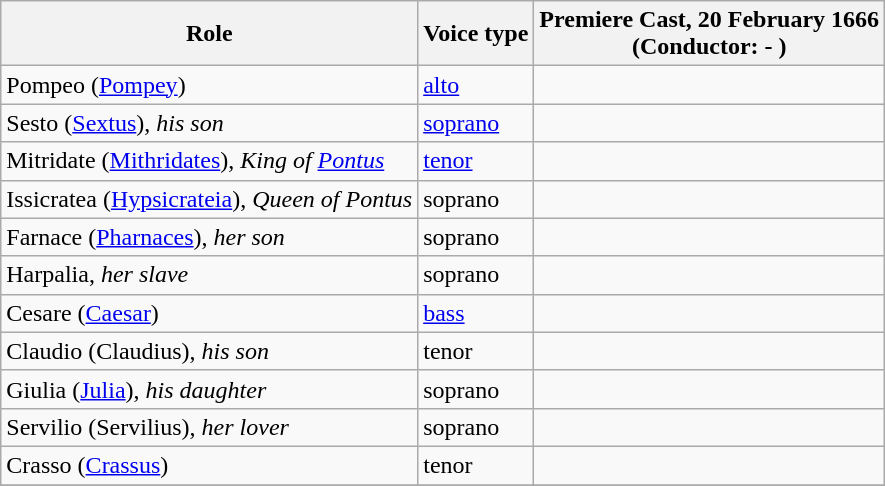<table class="wikitable">
<tr>
<th>Role</th>
<th>Voice type</th>
<th>Premiere Cast, 20 February 1666<br>(Conductor: - )</th>
</tr>
<tr>
<td>Pompeo (<a href='#'>Pompey</a>)</td>
<td><a href='#'>alto</a></td>
<td></td>
</tr>
<tr>
<td>Sesto (<a href='#'>Sextus</a>), <em>his son</em></td>
<td><a href='#'>soprano</a></td>
<td></td>
</tr>
<tr>
<td>Mitridate (<a href='#'>Mithridates</a>), <em>King of <a href='#'>Pontus</a></em></td>
<td><a href='#'>tenor</a></td>
<td></td>
</tr>
<tr>
<td>Issicratea (<a href='#'>Hypsicrateia</a>), <em>Queen of Pontus</em></td>
<td>soprano</td>
<td></td>
</tr>
<tr>
<td>Farnace (<a href='#'>Pharnaces</a>), <em>her son</em></td>
<td>soprano</td>
<td></td>
</tr>
<tr>
<td>Harpalia, <em>her slave</em></td>
<td>soprano</td>
<td></td>
</tr>
<tr>
<td>Cesare (<a href='#'>Caesar</a>)</td>
<td><a href='#'>bass</a></td>
<td></td>
</tr>
<tr>
<td>Claudio (Claudius), <em>his son</em></td>
<td>tenor</td>
<td></td>
</tr>
<tr>
<td>Giulia (<a href='#'>Julia</a>), <em>his daughter</em></td>
<td>soprano</td>
<td></td>
</tr>
<tr>
<td>Servilio (Servilius), <em>her lover</em></td>
<td>soprano</td>
<td></td>
</tr>
<tr>
<td>Crasso (<a href='#'>Crassus</a>)</td>
<td>tenor</td>
<td></td>
</tr>
<tr>
</tr>
</table>
